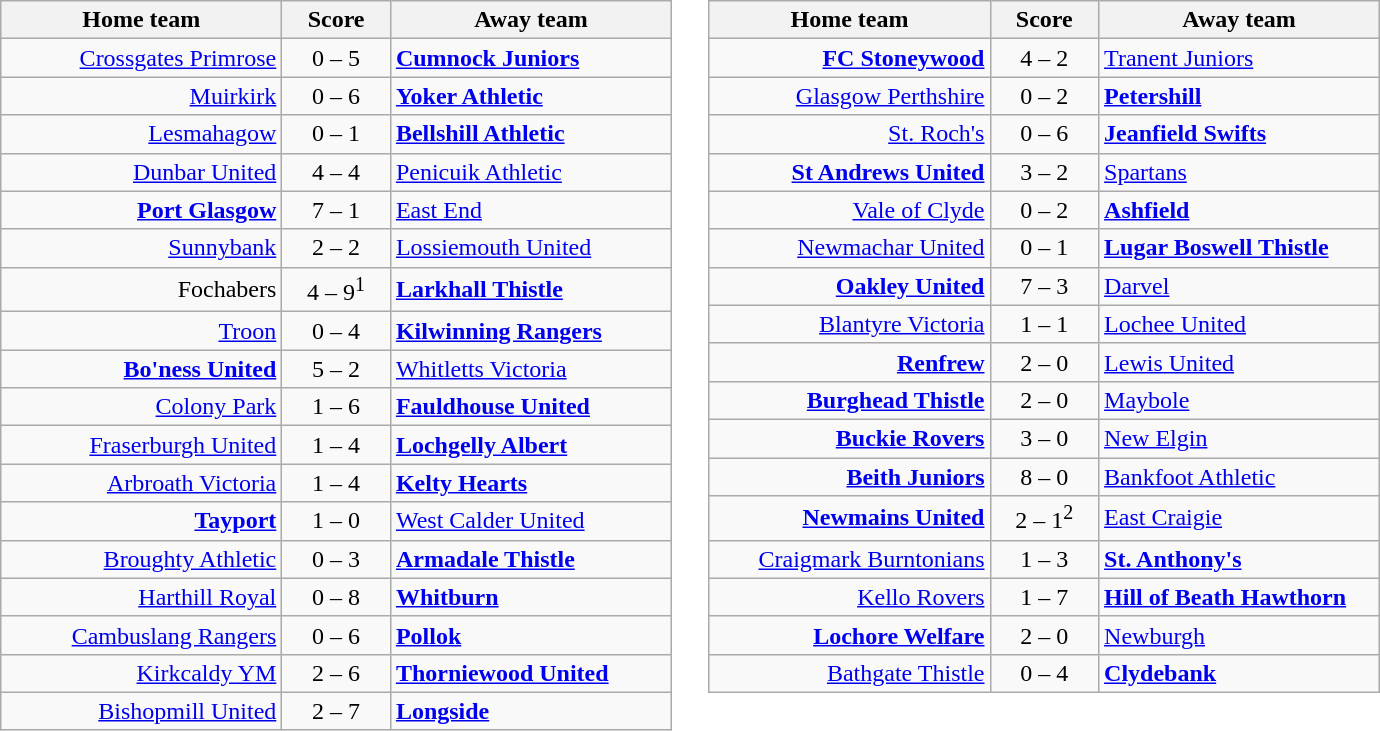<table border=0 cellpadding=4 cellspacing=0>
<tr>
<td valign="top"><br><table class="wikitable" style="border-collapse: collapse;">
<tr>
<th align="right" width="180">Home team</th>
<th align="center" width="65"> Score </th>
<th align="left" width="180">Away team</th>
</tr>
<tr>
<td style="text-align: right;"><a href='#'>Crossgates Primrose</a></td>
<td style="text-align: center;">0 – 5</td>
<td style="text-align: left;"><strong><a href='#'>Cumnock Juniors</a></strong></td>
</tr>
<tr>
<td style="text-align: right;"><a href='#'>Muirkirk</a></td>
<td style="text-align: center;">0 – 6</td>
<td style="text-align: left;"><strong><a href='#'>Yoker Athletic</a></strong></td>
</tr>
<tr>
<td style="text-align: right;"><a href='#'>Lesmahagow</a></td>
<td style="text-align: center;">0 – 1</td>
<td style="text-align: left;"><strong><a href='#'>Bellshill Athletic</a></strong></td>
</tr>
<tr>
<td style="text-align: right;"><a href='#'>Dunbar United</a></td>
<td style="text-align: center;">4 – 4</td>
<td style="text-align: left;"><a href='#'>Penicuik Athletic</a></td>
</tr>
<tr>
<td style="text-align: right;"><strong><a href='#'>Port Glasgow</a></strong></td>
<td style="text-align: center;">7 – 1</td>
<td style="text-align: left;"><a href='#'>East End</a></td>
</tr>
<tr>
<td style="text-align: right;"><a href='#'>Sunnybank</a></td>
<td style="text-align: center;">2 – 2</td>
<td style="text-align: left;"><a href='#'>Lossiemouth United</a></td>
</tr>
<tr>
<td style="text-align: right;">Fochabers</td>
<td style="text-align: center;">4 – 9<sup>1</sup></td>
<td style="text-align: left;"><strong><a href='#'>Larkhall Thistle</a></strong></td>
</tr>
<tr>
<td style="text-align: right;"><a href='#'>Troon</a></td>
<td style="text-align: center;">0 – 4</td>
<td style="text-align: left;"><strong><a href='#'>Kilwinning Rangers</a></strong></td>
</tr>
<tr>
<td style="text-align: right;"><strong><a href='#'>Bo'ness United</a></strong></td>
<td style="text-align: center;">5 – 2</td>
<td style="text-align: left;"><a href='#'>Whitletts Victoria</a></td>
</tr>
<tr>
<td style="text-align: right;"><a href='#'>Colony Park</a></td>
<td style="text-align: center;">1 – 6</td>
<td style="text-align: left;"><strong><a href='#'>Fauldhouse United</a></strong></td>
</tr>
<tr>
<td style="text-align: right;"><a href='#'>Fraserburgh United</a></td>
<td style="text-align: center;">1 – 4</td>
<td style="text-align: left;"><strong><a href='#'>Lochgelly Albert</a></strong></td>
</tr>
<tr>
<td style="text-align: right;"><a href='#'>Arbroath Victoria</a></td>
<td style="text-align: center;">1 – 4</td>
<td style="text-align: left;"><strong><a href='#'>Kelty Hearts</a></strong></td>
</tr>
<tr>
<td style="text-align: right;"><strong><a href='#'>Tayport</a></strong></td>
<td style="text-align: center;">1 – 0</td>
<td style="text-align: left;"><a href='#'>West Calder United</a></td>
</tr>
<tr>
<td style="text-align: right;"><a href='#'>Broughty Athletic</a></td>
<td style="text-align: center;">0 – 3</td>
<td style="text-align: left;"><strong><a href='#'>Armadale Thistle</a></strong></td>
</tr>
<tr>
<td style="text-align: right;"><a href='#'>Harthill Royal</a></td>
<td style="text-align: center;">0 – 8</td>
<td style="text-align: left;"><strong><a href='#'>Whitburn</a></strong></td>
</tr>
<tr>
<td style="text-align: right;"><a href='#'>Cambuslang Rangers</a></td>
<td style="text-align: center;">0 – 6</td>
<td style="text-align: left;"><strong><a href='#'>Pollok</a></strong></td>
</tr>
<tr>
<td style="text-align: right;"><a href='#'>Kirkcaldy YM</a></td>
<td style="text-align: center;">2 – 6</td>
<td style="text-align: left;"><strong><a href='#'>Thorniewood United</a></strong></td>
</tr>
<tr>
<td style="text-align: right;"><a href='#'>Bishopmill United</a></td>
<td style="text-align: center;">2 – 7</td>
<td style="text-align: left;"><strong><a href='#'>Longside</a></strong></td>
</tr>
</table>
</td>
<td valign="top"><br><table class="wikitable">
<tr>
<th align="right" width="180">Home team</th>
<th align="center" width="65"> Score </th>
<th align="left" width="180">Away team</th>
</tr>
<tr>
<td style="text-align: right;"><strong><a href='#'>FC Stoneywood</a></strong></td>
<td style="text-align: center;">4 – 2</td>
<td style="text-align: left;"><a href='#'>Tranent Juniors</a></td>
</tr>
<tr>
<td style="text-align: right;"><a href='#'>Glasgow Perthshire</a></td>
<td style="text-align: center;">0 – 2</td>
<td style="text-align: left;"><strong><a href='#'>Petershill</a></strong></td>
</tr>
<tr>
<td style="text-align: right;"><a href='#'>St. Roch's</a></td>
<td style="text-align: center;">0 – 6</td>
<td style="text-align: left;"><strong><a href='#'>Jeanfield Swifts</a></strong></td>
</tr>
<tr>
<td style="text-align: right;"><strong><a href='#'>St Andrews United</a></strong></td>
<td style="text-align: center;">3 – 2</td>
<td style="text-align: left;"><a href='#'>Spartans</a></td>
</tr>
<tr>
<td style="text-align: right;"><a href='#'>Vale of Clyde</a></td>
<td style="text-align: center;">0 – 2</td>
<td style="text-align: left;"><strong><a href='#'>Ashfield</a></strong></td>
</tr>
<tr>
<td style="text-align: right;"><a href='#'>Newmachar United</a></td>
<td style="text-align: center;">0 – 1</td>
<td style="text-align: left;"><strong><a href='#'>Lugar Boswell Thistle</a></strong></td>
</tr>
<tr>
<td style="text-align: right;"><strong><a href='#'>Oakley United</a></strong></td>
<td style="text-align: center;">7 – 3</td>
<td style="text-align: left;"><a href='#'>Darvel</a></td>
</tr>
<tr>
<td style="text-align: right;"><a href='#'>Blantyre Victoria</a></td>
<td style="text-align: center;">1 – 1</td>
<td style="text-align: left;"><a href='#'>Lochee United</a></td>
</tr>
<tr>
<td style="text-align: right;"><strong><a href='#'>Renfrew</a></strong></td>
<td style="text-align: center;">2 – 0</td>
<td style="text-align: left;"><a href='#'>Lewis United</a></td>
</tr>
<tr>
<td style="text-align: right;"><strong><a href='#'>Burghead Thistle</a></strong></td>
<td style="text-align: center;">2 – 0</td>
<td style="text-align: left;"><a href='#'>Maybole</a></td>
</tr>
<tr>
<td style="text-align: right;"><strong><a href='#'>Buckie Rovers</a></strong></td>
<td style="text-align: center;">3 – 0</td>
<td style="text-align: left;"><a href='#'>New Elgin</a></td>
</tr>
<tr>
<td style="text-align: right;"><strong><a href='#'>Beith Juniors</a></strong></td>
<td style="text-align: center;">8 – 0</td>
<td style="text-align: left;"><a href='#'>Bankfoot Athletic</a></td>
</tr>
<tr>
<td style="text-align: right;"><strong><a href='#'>Newmains United</a></strong></td>
<td style="text-align: center;">2 – 1<sup>2</sup></td>
<td style="text-align: left;"><a href='#'>East Craigie</a></td>
</tr>
<tr>
<td style="text-align: right;"><a href='#'>Craigmark Burntonians</a></td>
<td style="text-align: center;">1 – 3</td>
<td style="text-align: left;"><strong><a href='#'>St. Anthony's</a></strong></td>
</tr>
<tr>
<td style="text-align: right;"><a href='#'>Kello Rovers</a></td>
<td style="text-align: center;">1 – 7</td>
<td style="text-align: left;"><strong><a href='#'>Hill of Beath Hawthorn</a></strong></td>
</tr>
<tr>
<td style="text-align: right;"><strong><a href='#'>Lochore Welfare</a></strong></td>
<td style="text-align: center;">2 – 0</td>
<td style="text-align: left;"><a href='#'>Newburgh</a></td>
</tr>
<tr>
<td style="text-align: right;"><a href='#'>Bathgate Thistle</a></td>
<td style="text-align: center;">0 – 4</td>
<td style="text-align: left;"><strong><a href='#'>Clydebank</a></strong></td>
</tr>
</table>
</td>
</tr>
</table>
